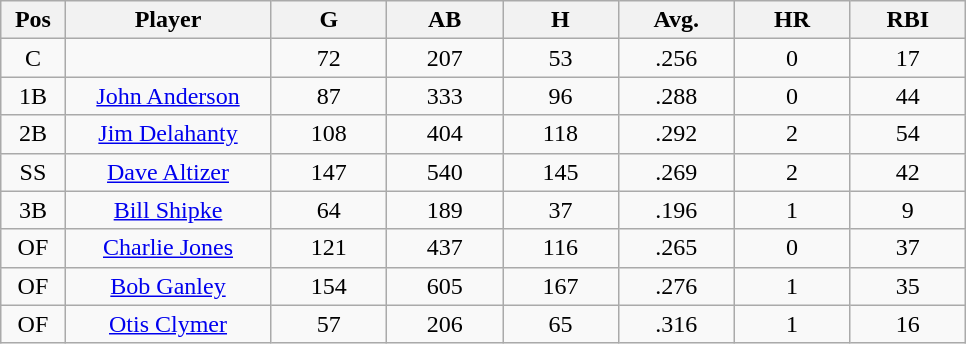<table class="wikitable sortable">
<tr>
<th bgcolor="#DDDDFF" width="5%">Pos</th>
<th bgcolor="#DDDDFF" width="16%">Player</th>
<th bgcolor="#DDDDFF" width="9%">G</th>
<th bgcolor="#DDDDFF" width="9%">AB</th>
<th bgcolor="#DDDDFF" width="9%">H</th>
<th bgcolor="#DDDDFF" width="9%">Avg.</th>
<th bgcolor="#DDDDFF" width="9%">HR</th>
<th bgcolor="#DDDDFF" width="9%">RBI</th>
</tr>
<tr align="center">
<td>C</td>
<td></td>
<td>72</td>
<td>207</td>
<td>53</td>
<td>.256</td>
<td>0</td>
<td>17</td>
</tr>
<tr align="center">
<td>1B</td>
<td><a href='#'>John Anderson</a></td>
<td>87</td>
<td>333</td>
<td>96</td>
<td>.288</td>
<td>0</td>
<td>44</td>
</tr>
<tr align=center>
<td>2B</td>
<td><a href='#'>Jim Delahanty</a></td>
<td>108</td>
<td>404</td>
<td>118</td>
<td>.292</td>
<td>2</td>
<td>54</td>
</tr>
<tr align=center>
<td>SS</td>
<td><a href='#'>Dave Altizer</a></td>
<td>147</td>
<td>540</td>
<td>145</td>
<td>.269</td>
<td>2</td>
<td>42</td>
</tr>
<tr align=center>
<td>3B</td>
<td><a href='#'>Bill Shipke</a></td>
<td>64</td>
<td>189</td>
<td>37</td>
<td>.196</td>
<td>1</td>
<td>9</td>
</tr>
<tr align=center>
<td>OF</td>
<td><a href='#'>Charlie Jones</a></td>
<td>121</td>
<td>437</td>
<td>116</td>
<td>.265</td>
<td>0</td>
<td>37</td>
</tr>
<tr align=center>
<td>OF</td>
<td><a href='#'>Bob Ganley</a></td>
<td>154</td>
<td>605</td>
<td>167</td>
<td>.276</td>
<td>1</td>
<td>35</td>
</tr>
<tr align=center>
<td>OF</td>
<td><a href='#'>Otis Clymer</a></td>
<td>57</td>
<td>206</td>
<td>65</td>
<td>.316</td>
<td>1</td>
<td>16</td>
</tr>
</table>
